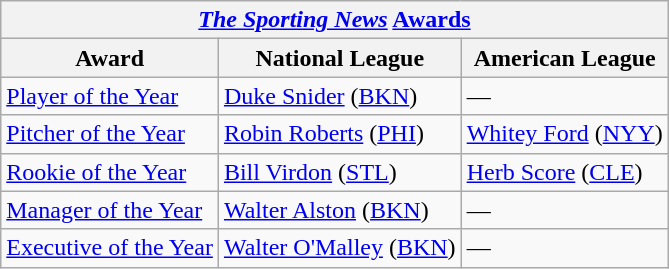<table class="wikitable">
<tr>
<th colspan="3"><em><a href='#'>The Sporting News</a></em> <a href='#'>Awards</a></th>
</tr>
<tr>
<th>Award</th>
<th>National League</th>
<th>American League</th>
</tr>
<tr>
<td><a href='#'>Player of the Year</a></td>
<td><a href='#'>Duke Snider</a> (<a href='#'>BKN</a>)</td>
<td>—</td>
</tr>
<tr>
<td><a href='#'>Pitcher of the Year</a></td>
<td><a href='#'>Robin Roberts</a> (<a href='#'>PHI</a>)</td>
<td><a href='#'>Whitey Ford</a> (<a href='#'>NYY</a>)</td>
</tr>
<tr>
<td><a href='#'>Rookie of the Year</a></td>
<td><a href='#'>Bill Virdon</a> (<a href='#'>STL</a>)</td>
<td><a href='#'>Herb Score</a> (<a href='#'>CLE</a>)</td>
</tr>
<tr>
<td><a href='#'>Manager of the Year</a></td>
<td><a href='#'>Walter Alston</a> (<a href='#'>BKN</a>)</td>
<td>—</td>
</tr>
<tr>
<td><a href='#'>Executive of the Year</a></td>
<td><a href='#'>Walter O'Malley</a> (<a href='#'>BKN</a>)</td>
<td>—</td>
</tr>
</table>
